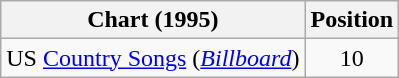<table class="wikitable sortable">
<tr>
<th scope="col">Chart (1995)</th>
<th scope="col">Position</th>
</tr>
<tr>
<td>US <a href='#'>Country Songs</a> (<em><a href='#'>Billboard</a></em>)</td>
<td align="center">10</td>
</tr>
</table>
